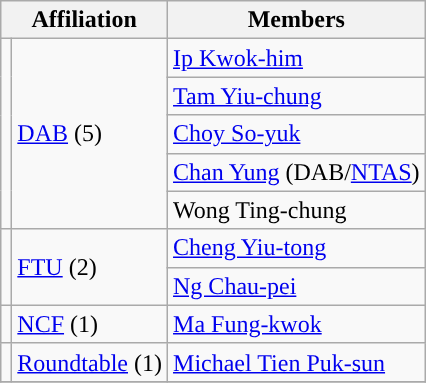<table class="wikitable">
<tr>
<th colspan=2>Affiliation</th>
<th>Members</th>
</tr>
<tr>
<td rowspan=5></td>
<td rowspan=5><a href='#'>DAB</a> (5)</td>
<td><a href='#'>Ip Kwok-him</a></td>
</tr>
<tr>
<td><a href='#'>Tam Yiu-chung</a></td>
</tr>
<tr>
<td><a href='#'>Choy So-yuk</a></td>
</tr>
<tr>
<td><a href='#'>Chan Yung</a> (DAB/<a href='#'>NTAS</a>)</td>
</tr>
<tr>
<td>Wong Ting-chung</td>
</tr>
<tr>
<td rowspan=2></td>
<td rowspan=2><a href='#'>FTU</a> (2)</td>
<td><a href='#'>Cheng Yiu-tong</a></td>
</tr>
<tr>
<td><a href='#'>Ng Chau-pei</a></td>
</tr>
<tr>
<td></td>
<td><a href='#'>NCF</a> (1)</td>
<td><a href='#'>Ma Fung-kwok</a></td>
</tr>
<tr>
<td></td>
<td><a href='#'>Roundtable</a> (1)</td>
<td><a href='#'>Michael Tien Puk-sun</a></td>
</tr>
<tr>
</tr>
</table>
